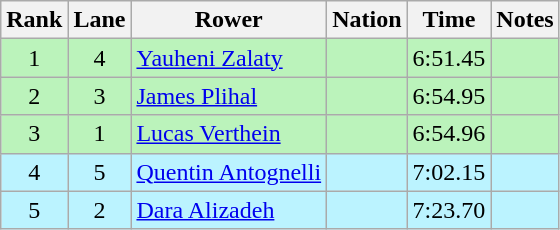<table class="wikitable sortable" style="text-align:center">
<tr>
<th>Rank</th>
<th>Lane</th>
<th>Rower</th>
<th>Nation</th>
<th>Time</th>
<th>Notes</th>
</tr>
<tr bgcolor="bbf3bb">
<td>1</td>
<td>4</td>
<td align=left><a href='#'>Yauheni Zalaty</a></td>
<td align=left></td>
<td>6:51.45</td>
<td></td>
</tr>
<tr bgcolor="bbf3bb">
<td>2</td>
<td>3</td>
<td align=left><a href='#'>James Plihal</a></td>
<td align=left></td>
<td>6:54.95</td>
<td></td>
</tr>
<tr bgcolor="bbf3bb">
<td>3</td>
<td>1</td>
<td align=left><a href='#'>Lucas Verthein</a></td>
<td align=left></td>
<td>6:54.96</td>
<td></td>
</tr>
<tr bgcolor=bbf3ff>
<td>4</td>
<td>5</td>
<td align=left><a href='#'>Quentin Antognelli</a></td>
<td align=left></td>
<td>7:02.15</td>
<td></td>
</tr>
<tr bgcolor=bbf3ff>
<td>5</td>
<td>2</td>
<td align=left><a href='#'>Dara Alizadeh</a></td>
<td align=left></td>
<td>7:23.70</td>
<td></td>
</tr>
</table>
